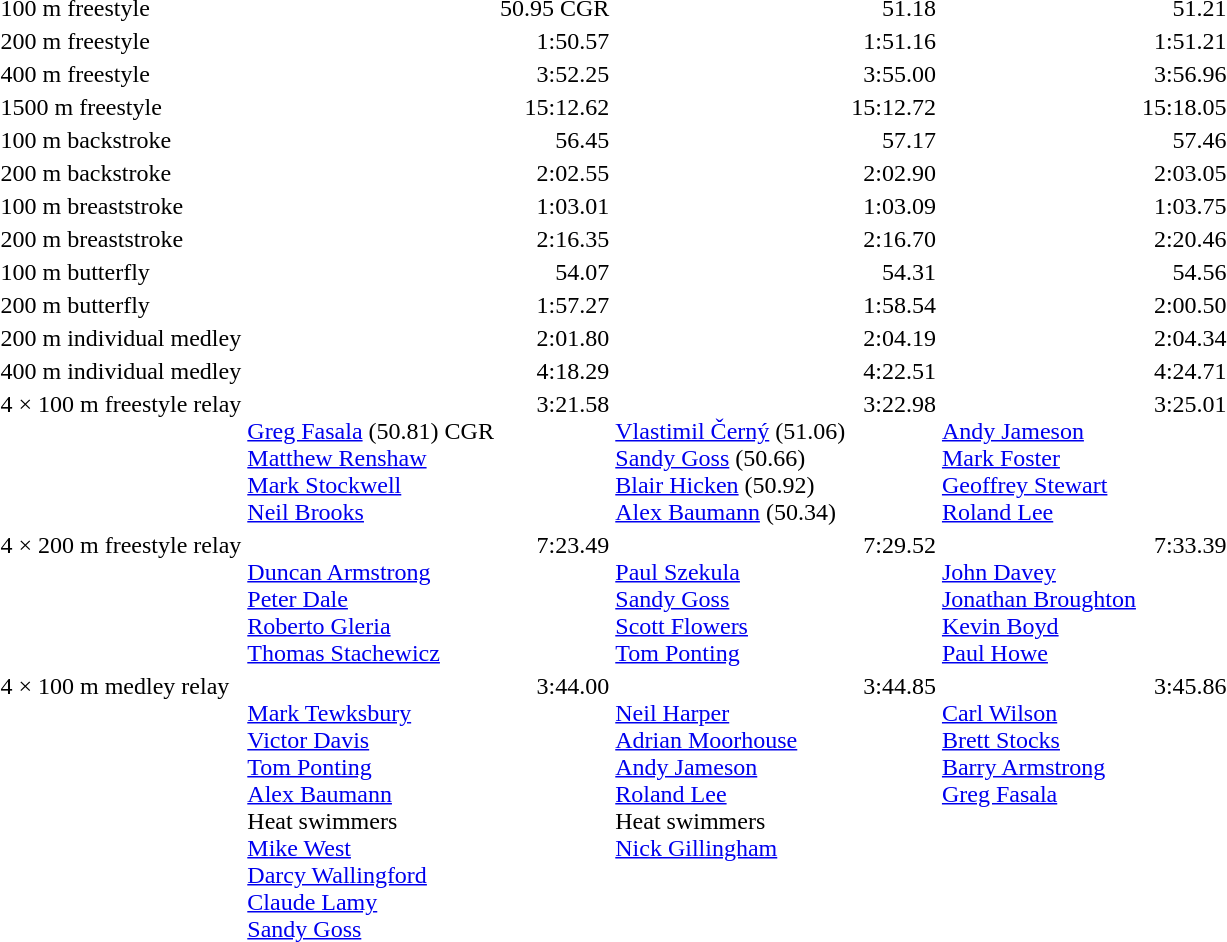<table>
<tr valign=top>
<td>100 m freestyle</td>
<td></td>
<td align=right>50.95 CGR</td>
<td></td>
<td align=right>51.18</td>
<td></td>
<td align=right>51.21</td>
</tr>
<tr valign=top>
<td>200 m freestyle</td>
<td></td>
<td align=right>1:50.57</td>
<td></td>
<td align=right>1:51.16</td>
<td></td>
<td align=right>1:51.21</td>
</tr>
<tr valign=top>
<td>400 m freestyle</td>
<td></td>
<td align=right>3:52.25</td>
<td></td>
<td align=right>3:55.00</td>
<td></td>
<td align=right>3:56.96</td>
</tr>
<tr valign=top>
<td>1500 m freestyle</td>
<td></td>
<td align=right>15:12.62</td>
<td></td>
<td align=right>15:12.72</td>
<td></td>
<td align=right>15:18.05</td>
</tr>
<tr valign=top>
<td>100 m backstroke</td>
<td></td>
<td align=right>56.45</td>
<td></td>
<td align=right>57.17</td>
<td></td>
<td align=right>57.46</td>
</tr>
<tr valign=top>
<td>200 m backstroke</td>
<td></td>
<td align=right>2:02.55</td>
<td></td>
<td align=right>2:02.90</td>
<td></td>
<td align=right>2:03.05</td>
</tr>
<tr valign=top>
<td>100 m breaststroke</td>
<td></td>
<td align=right>1:03.01</td>
<td></td>
<td align=right>1:03.09</td>
<td></td>
<td align=right>1:03.75</td>
</tr>
<tr valign=top>
<td>200 m breaststroke</td>
<td></td>
<td align=right>2:16.35</td>
<td></td>
<td align=right>2:16.70</td>
<td></td>
<td align=right>2:20.46</td>
</tr>
<tr valign=top>
<td>100 m butterfly</td>
<td></td>
<td align=right>54.07</td>
<td></td>
<td align=right>54.31</td>
<td></td>
<td align=right>54.56</td>
</tr>
<tr valign=top>
<td>200 m butterfly</td>
<td></td>
<td align=right>1:57.27</td>
<td></td>
<td align=right>1:58.54</td>
<td></td>
<td align=right>2:00.50</td>
</tr>
<tr valign=top>
<td>200 m individual medley</td>
<td></td>
<td align=right>2:01.80</td>
<td></td>
<td align=right>2:04.19</td>
<td></td>
<td align=right>2:04.34</td>
</tr>
<tr valign=top>
<td>400 m individual medley</td>
<td></td>
<td align=right>4:18.29</td>
<td></td>
<td align=right>4:22.51</td>
<td></td>
<td align=right>4:24.71</td>
</tr>
<tr valign=top>
<td>4 × 100 m freestyle relay</td>
<td valign=top><br><a href='#'>Greg Fasala</a> (50.81) CGR <br><a href='#'>Matthew Renshaw</a><br><a href='#'>Mark Stockwell</a><br><a href='#'>Neil Brooks</a></td>
<td align=right>3:21.58</td>
<td valign=top><br><a href='#'>Vlastimil Černý</a> (51.06)<br><a href='#'>Sandy Goss</a> (50.66)<br><a href='#'>Blair Hicken</a> (50.92)<br><a href='#'>Alex Baumann</a> (50.34)</td>
<td align=right>3:22.98</td>
<td valign=top><br><a href='#'>Andy Jameson</a><br><a href='#'>Mark Foster</a><br><a href='#'>Geoffrey Stewart</a><br><a href='#'>Roland Lee</a></td>
<td align=right>3:25.01</td>
</tr>
<tr valign=top>
<td>4 × 200 m freestyle relay</td>
<td valign=top><br><a href='#'>Duncan Armstrong</a><br><a href='#'>Peter Dale</a><br><a href='#'>Roberto Gleria</a><br><a href='#'>Thomas Stachewicz</a></td>
<td align=right>7:23.49</td>
<td valign=top><br><a href='#'>Paul Szekula</a><br><a href='#'>Sandy Goss</a><br><a href='#'>Scott Flowers</a><br><a href='#'>Tom Ponting</a></td>
<td align=right>7:29.52</td>
<td valign=top><br><a href='#'>John Davey</a><br><a href='#'>Jonathan Broughton</a><br><a href='#'>Kevin Boyd</a><br><a href='#'>Paul Howe</a></td>
<td align=right>7:33.39</td>
</tr>
<tr valign=top>
<td>4 × 100 m medley relay<br></td>
<td valign=top><br><a href='#'>Mark Tewksbury</a><br><a href='#'>Victor Davis</a><br><a href='#'>Tom Ponting</a><br><a href='#'>Alex Baumann</a><br>Heat swimmers<br><a href='#'>Mike West</a><br><a href='#'>Darcy Wallingford</a><br><a href='#'>Claude Lamy</a><br><a href='#'>Sandy Goss</a></td>
<td align=right>3:44.00</td>
<td valign=top><br><a href='#'>Neil Harper</a><br><a href='#'>Adrian Moorhouse</a><br><a href='#'>Andy Jameson</a><br><a href='#'>Roland Lee</a><br>Heat swimmers<br><a href='#'>Nick Gillingham</a></td>
<td align=right>3:44.85</td>
<td valign=top><br><a href='#'>Carl Wilson</a><br><a href='#'>Brett Stocks</a><br><a href='#'>Barry Armstrong</a><br><a href='#'>Greg Fasala</a></td>
<td align=right>3:45.86</td>
</tr>
</table>
